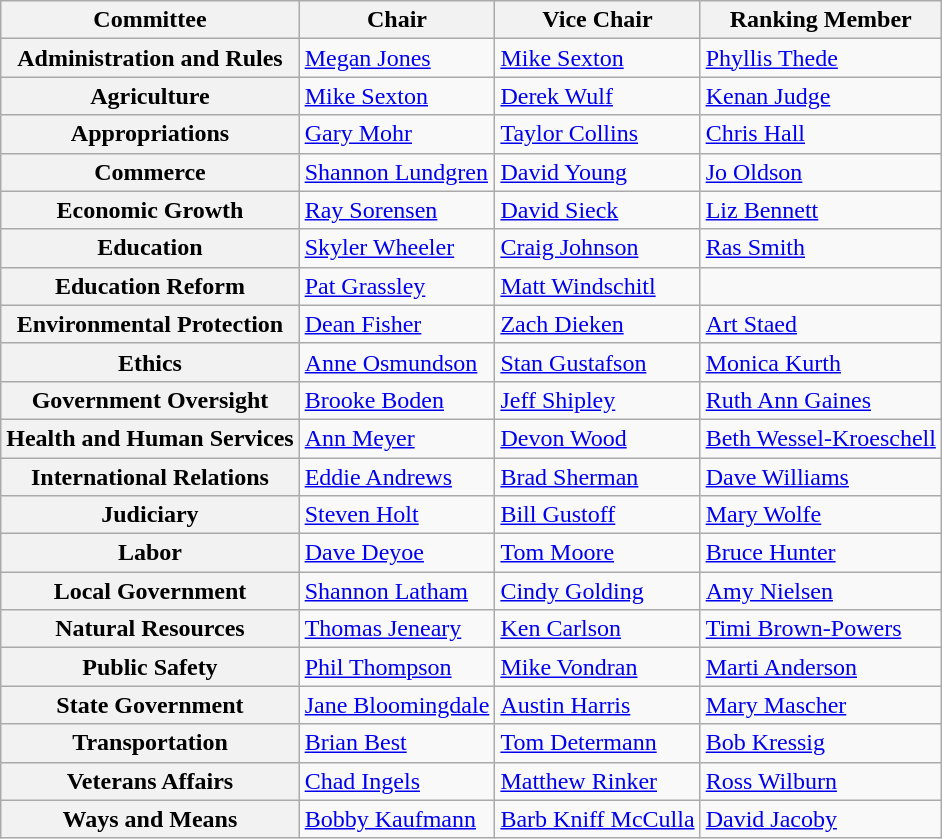<table class=wikitable>
<tr>
<th>Committee</th>
<th>Chair</th>
<th>Vice Chair</th>
<th>Ranking Member</th>
</tr>
<tr>
<th>Administration and Rules</th>
<td><a href='#'>Megan Jones</a></td>
<td><a href='#'>Mike Sexton</a></td>
<td><a href='#'>Phyllis Thede</a></td>
</tr>
<tr>
<th>Agriculture</th>
<td><a href='#'>Mike Sexton</a></td>
<td><a href='#'>Derek Wulf</a></td>
<td><a href='#'>Kenan Judge</a></td>
</tr>
<tr>
<th>Appropriations</th>
<td><a href='#'>Gary Mohr</a></td>
<td><a href='#'>Taylor Collins</a></td>
<td><a href='#'>Chris Hall</a></td>
</tr>
<tr>
<th>Commerce</th>
<td><a href='#'>Shannon Lundgren</a></td>
<td><a href='#'>David Young</a></td>
<td><a href='#'>Jo Oldson</a></td>
</tr>
<tr>
<th>Economic Growth</th>
<td><a href='#'>Ray Sorensen</a></td>
<td><a href='#'>David Sieck</a></td>
<td><a href='#'>Liz Bennett</a></td>
</tr>
<tr>
<th>Education</th>
<td><a href='#'>Skyler Wheeler</a></td>
<td><a href='#'>Craig Johnson</a></td>
<td><a href='#'>Ras Smith</a></td>
</tr>
<tr>
<th>Education Reform</th>
<td><a href='#'>Pat Grassley</a></td>
<td><a href='#'>Matt Windschitl</a></td>
<td></td>
</tr>
<tr>
<th>Environmental Protection</th>
<td><a href='#'>Dean Fisher</a></td>
<td><a href='#'>Zach Dieken</a></td>
<td><a href='#'>Art Staed</a></td>
</tr>
<tr>
<th>Ethics</th>
<td><a href='#'>Anne Osmundson</a></td>
<td><a href='#'>Stan Gustafson</a></td>
<td><a href='#'>Monica Kurth</a></td>
</tr>
<tr>
<th>Government Oversight</th>
<td><a href='#'>Brooke Boden</a></td>
<td><a href='#'>Jeff Shipley</a></td>
<td><a href='#'>Ruth Ann Gaines</a></td>
</tr>
<tr>
<th>Health and Human Services</th>
<td><a href='#'>Ann Meyer</a></td>
<td><a href='#'>Devon Wood</a></td>
<td><a href='#'>Beth Wessel-Kroeschell</a></td>
</tr>
<tr>
<th>International Relations</th>
<td><a href='#'>Eddie Andrews</a></td>
<td><a href='#'>Brad Sherman</a></td>
<td><a href='#'>Dave Williams</a></td>
</tr>
<tr>
<th>Judiciary</th>
<td><a href='#'>Steven Holt</a></td>
<td><a href='#'>Bill Gustoff</a></td>
<td><a href='#'>Mary Wolfe</a></td>
</tr>
<tr>
<th>Labor</th>
<td><a href='#'>Dave Deyoe</a></td>
<td><a href='#'>Tom Moore</a></td>
<td><a href='#'>Bruce Hunter</a></td>
</tr>
<tr>
<th>Local Government</th>
<td><a href='#'>Shannon Latham</a></td>
<td><a href='#'>Cindy Golding</a></td>
<td><a href='#'>Amy Nielsen</a></td>
</tr>
<tr>
<th>Natural Resources</th>
<td><a href='#'>Thomas Jeneary</a></td>
<td><a href='#'>Ken Carlson</a></td>
<td><a href='#'>Timi Brown-Powers</a></td>
</tr>
<tr>
<th>Public Safety</th>
<td><a href='#'>Phil Thompson</a></td>
<td><a href='#'>Mike Vondran</a></td>
<td><a href='#'>Marti Anderson</a></td>
</tr>
<tr>
<th>State Government</th>
<td><a href='#'>Jane Bloomingdale</a></td>
<td><a href='#'>Austin Harris</a></td>
<td><a href='#'>Mary Mascher</a></td>
</tr>
<tr>
<th>Transportation</th>
<td><a href='#'>Brian Best</a></td>
<td><a href='#'>Tom Determann</a></td>
<td><a href='#'>Bob Kressig</a></td>
</tr>
<tr>
<th>Veterans Affairs</th>
<td><a href='#'>Chad Ingels</a></td>
<td><a href='#'>Matthew Rinker</a></td>
<td><a href='#'>Ross Wilburn</a></td>
</tr>
<tr>
<th>Ways and Means</th>
<td><a href='#'>Bobby Kaufmann</a></td>
<td><a href='#'>Barb Kniff McCulla</a></td>
<td><a href='#'>David Jacoby</a></td>
</tr>
</table>
